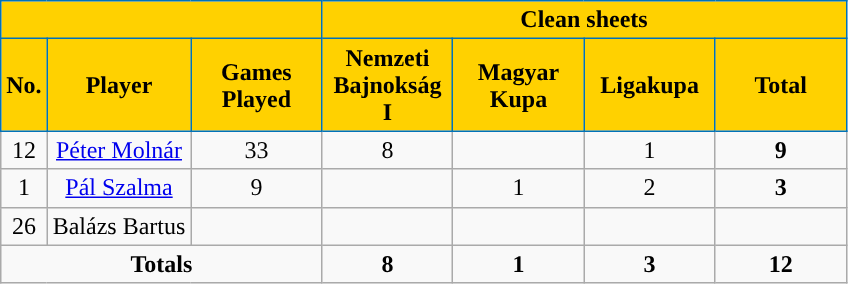<table class="wikitable sortable alternance" style="text-align:center">
<tr>
<th colspan="3" style="background:#FFD100;border:1px solid #0072B9"></th>
<th colspan="4" style="background:#FFD100;color:black;border:1px solid #0072B9">Clean sheets</th>
</tr>
<tr>
<th style="background-color:#FFD100;color:black;border:1px solid #0072B9">No.</th>
<th style="background-color:#FFD100;color:black;border:1px solid #0072B9">Player</th>
<th width=80 style="background-color:#FFD100;color:black;border:1px solid #0072B9">Games Played</th>
<th width=80 style="background-color:#FFD100;color:black;border:1px solid #0072B9">Nemzeti Bajnokság I</th>
<th width=80 style="background-color:#FFD100;color:black;border:1px solid #0072B9">Magyar Kupa</th>
<th width=80 style="background-color:#FFD100;color:black;border:1px solid #0072B9">Ligakupa</th>
<th width=80 style="background-color:#FFD100;color:black;border:1px solid #0072B9">Total</th>
</tr>
<tr>
<td>12</td>
<td> <a href='#'>Péter Molnár</a></td>
<td>33</td>
<td>8</td>
<td></td>
<td>1</td>
<td><strong>9</strong></td>
</tr>
<tr>
<td>1</td>
<td> <a href='#'>Pál Szalma</a></td>
<td>9</td>
<td></td>
<td>1</td>
<td>2</td>
<td><strong>3</strong></td>
</tr>
<tr>
<td>26</td>
<td> Balázs Bartus</td>
<td></td>
<td></td>
<td></td>
<td></td>
<td></td>
</tr>
<tr class="sortbottom">
<td colspan="3"><strong>Totals</strong></td>
<td><strong>8</strong></td>
<td><strong>1</strong></td>
<td><strong>3</strong></td>
<td><strong>12</strong></td>
</tr>
</table>
